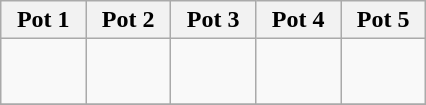<table class="wikitable">
<tr>
<th width=15%>Pot 1</th>
<th width=15%>Pot 2</th>
<th width=15%>Pot 3</th>
<th width=15%>Pot 4</th>
<th width=15%>Pot 5</th>
</tr>
<tr valign="top">
<td><br><br>
</td>
<td><br><br>
</td>
<td><br><br>
</td>
<td><br><br>
</td>
<td><br></td>
</tr>
<tr>
</tr>
</table>
